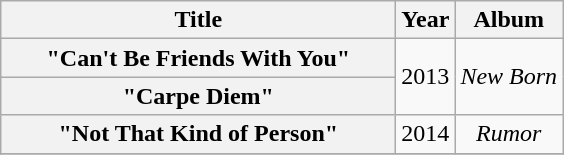<table class="wikitable plainrowheaders" style="text-align:center;">
<tr>
<th scope="col" style="width:16em;">Title</th>
<th scope="col">Year</th>
<th scope="col">Album</th>
</tr>
<tr>
<th scope="row">"Can't Be Friends With You"</th>
<td rowspan="2">2013</td>
<td rowspan="2"><em>New Born</em></td>
</tr>
<tr>
<th scope="row">"Carpe Diem"</th>
</tr>
<tr>
<th scope="row">"Not That Kind of Person"</th>
<td>2014</td>
<td><em>Rumor</em></td>
</tr>
<tr>
</tr>
</table>
